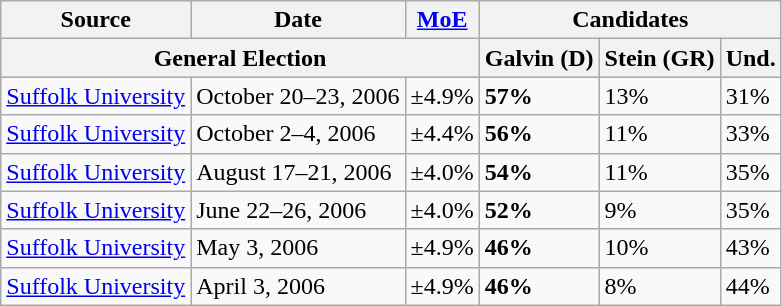<table class=wikitable>
<tr>
<th>Source</th>
<th>Date</th>
<th><a href='#'>MoE</a></th>
<th colspan=3>Candidates</th>
</tr>
<tr bgcolor=lightgrey>
<th colspan=3>General Election</th>
<th>Galvin (D)</th>
<th>Stein (GR)</th>
<th>Und.</th>
</tr>
<tr>
<td><a href='#'>Suffolk University</a></td>
<td>October 20–23, 2006</td>
<td>±4.9%</td>
<td><strong>57%</strong></td>
<td>13%</td>
<td>31%</td>
</tr>
<tr>
<td><a href='#'>Suffolk University</a></td>
<td>October 2–4, 2006</td>
<td>±4.4%</td>
<td><strong>56%</strong></td>
<td>11%</td>
<td>33%</td>
</tr>
<tr>
<td><a href='#'>Suffolk University</a></td>
<td>August 17–21, 2006</td>
<td>±4.0%</td>
<td><strong>54%</strong></td>
<td>11%</td>
<td>35%</td>
</tr>
<tr>
<td><a href='#'>Suffolk University</a></td>
<td>June 22–26, 2006</td>
<td>±4.0%</td>
<td><strong>52%</strong></td>
<td>9%</td>
<td>35%</td>
</tr>
<tr>
<td><a href='#'>Suffolk University</a></td>
<td>May 3, 2006</td>
<td>±4.9%</td>
<td><strong>46%</strong></td>
<td>10%</td>
<td>43%</td>
</tr>
<tr>
<td><a href='#'>Suffolk University</a></td>
<td>April 3, 2006</td>
<td>±4.9%</td>
<td><strong>46%</strong></td>
<td>8%</td>
<td>44%</td>
</tr>
</table>
